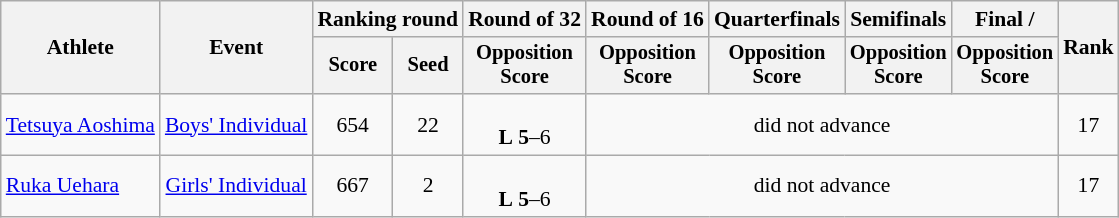<table class="wikitable" style="font-size:90%;">
<tr>
<th rowspan="2">Athlete</th>
<th rowspan="2">Event</th>
<th colspan="2">Ranking round</th>
<th>Round of 32</th>
<th>Round of 16</th>
<th>Quarterfinals</th>
<th>Semifinals</th>
<th>Final / </th>
<th rowspan=2>Rank</th>
</tr>
<tr style="font-size:95%">
<th>Score</th>
<th>Seed</th>
<th>Opposition<br>Score</th>
<th>Opposition<br>Score</th>
<th>Opposition<br>Score</th>
<th>Opposition<br>Score</th>
<th>Opposition<br>Score</th>
</tr>
<tr align=center>
<td align=left><a href='#'>Tetsuya Aoshima</a></td>
<td><a href='#'>Boys' Individual</a></td>
<td>654</td>
<td>22</td>
<td><br><strong>L</strong> <strong>5</strong>–6</td>
<td colspan=4>did not advance</td>
<td>17</td>
</tr>
<tr align=center>
<td align=left><a href='#'>Ruka Uehara</a></td>
<td><a href='#'>Girls' Individual</a></td>
<td>667</td>
<td>2</td>
<td><br><strong>L</strong> <strong>5</strong>–6</td>
<td colspan=4>did not advance</td>
<td>17</td>
</tr>
</table>
